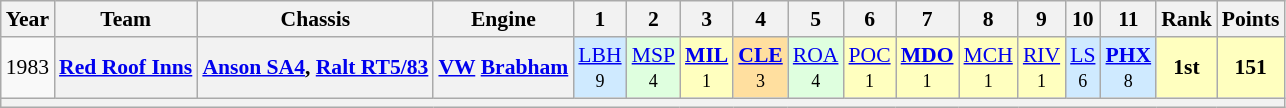<table class="wikitable" style="text-align:center; font-size:90%">
<tr>
<th>Year</th>
<th>Team</th>
<th>Chassis</th>
<th>Engine</th>
<th>1</th>
<th>2</th>
<th>3</th>
<th>4</th>
<th>5</th>
<th>6</th>
<th>7</th>
<th>8</th>
<th>9</th>
<th>10</th>
<th>11</th>
<th>Rank</th>
<th>Points</th>
</tr>
<tr>
<td>1983</td>
<th><a href='#'>Red Roof Inns</a></th>
<th><a href='#'>Anson SA4</a>, <a href='#'>Ralt RT5/83</a></th>
<th><a href='#'>VW</a> <a href='#'>Brabham</a></th>
<td style="background:#CFEAFF;"><a href='#'>LBH</a><br><small>9</small></td>
<td style="background:#DFFFDF;"><a href='#'>MSP</a><br><small>4</small></td>
<td style="background:#FFFFBF;"><strong><a href='#'>MIL</a></strong><br><small>1</small></td>
<td style="background:#FFDF9F;"><strong><a href='#'>CLE</a></strong><br><small>3</small></td>
<td style="background:#DFFFDF;"><a href='#'>ROA</a><br><small>4</small></td>
<td style="background:#FFFFBF;"><a href='#'>POC</a><br><small>1</small></td>
<td style="background:#FFFFBF;"><strong><a href='#'>MDO</a></strong><br><small>1</small></td>
<td style="background:#FFFFBF;"><a href='#'>MCH</a><br><small>1</small></td>
<td style="background:#FFFFBF;"><a href='#'>RIV</a><br><small>1</small></td>
<td style="background:#CFEAFF;"><a href='#'>LS</a><br><small>6</small></td>
<td style="background:#CFEAFF;"><strong><a href='#'>PHX</a></strong><br><small>8</small></td>
<td style="background:#FFFFBF;"><strong>1st</strong></td>
<td style="background:#FFFFBF;"><strong>151</strong></td>
</tr>
<tr>
<th colspan="17"></th>
</tr>
</table>
